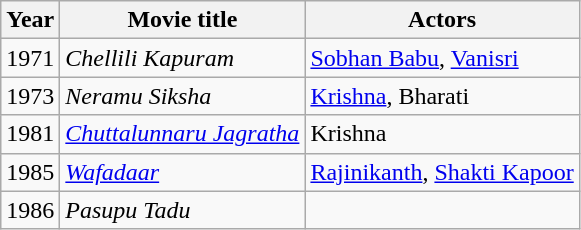<table class="wikitable">
<tr>
<th>Year</th>
<th>Movie title</th>
<th>Actors</th>
</tr>
<tr>
<td>1971</td>
<td><em>Chellili Kapuram</em></td>
<td><a href='#'>Sobhan Babu</a>, <a href='#'>Vanisri</a></td>
</tr>
<tr>
<td>1973</td>
<td><em>Neramu Siksha</em></td>
<td><a href='#'>Krishna</a>, Bharati</td>
</tr>
<tr>
<td>1981</td>
<td><em><a href='#'>Chuttalunnaru Jagratha</a></em></td>
<td>Krishna</td>
</tr>
<tr>
<td>1985</td>
<td><em><a href='#'>Wafadaar</a></em></td>
<td><a href='#'>Rajinikanth</a>, <a href='#'>Shakti Kapoor</a></td>
</tr>
<tr>
<td>1986</td>
<td><em>Pasupu Tadu</em></td>
<td></td>
</tr>
</table>
